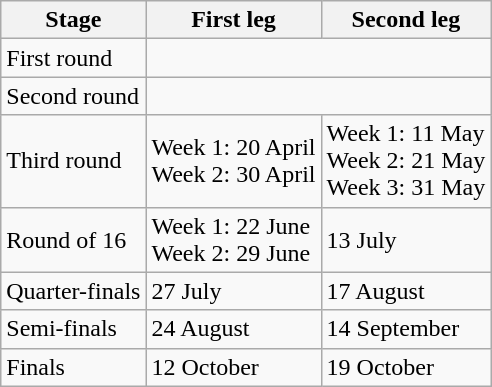<table class="wikitable">
<tr>
<th>Stage</th>
<th>First leg</th>
<th>Second leg</th>
</tr>
<tr>
<td>First round</td>
<td colspan=2></td>
</tr>
<tr>
<td>Second round</td>
<td colspan=2></td>
</tr>
<tr>
<td>Third round</td>
<td>Week 1: 20 April<br>Week 2: 30 April</td>
<td>Week 1: 11 May<br>Week 2: 21 May<br>Week 3: 31 May</td>
</tr>
<tr>
<td>Round of 16</td>
<td>Week 1: 22 June<br>Week 2: 29 June</td>
<td>13 July</td>
</tr>
<tr>
<td>Quarter-finals</td>
<td>27 July</td>
<td>17 August</td>
</tr>
<tr>
<td>Semi-finals</td>
<td>24 August</td>
<td>14 September</td>
</tr>
<tr>
<td>Finals</td>
<td>12 October</td>
<td>19 October</td>
</tr>
</table>
